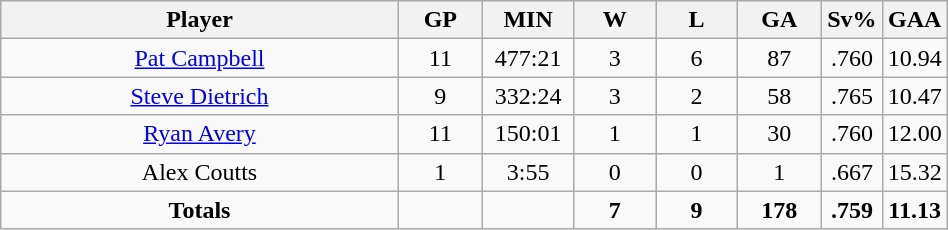<table class="wikitable sortable" width="50%">
<tr align="center"  bgcolor="#dddddd">
<th width="50%">Player</th>
<th width="10%">GP</th>
<th width="10%">MIN</th>
<th width="10%">W</th>
<th width="10%">L</th>
<th width="10%">GA</th>
<th width="10%">Sv%</th>
<th width="10%">GAA</th>
</tr>
<tr align=center>
<td><a href='#'>Pat Campbell</a></td>
<td>11</td>
<td>477:21</td>
<td>3</td>
<td>6</td>
<td>87</td>
<td>.760</td>
<td>10.94</td>
</tr>
<tr align=center>
<td><a href='#'>Steve Dietrich</a></td>
<td>9</td>
<td>332:24</td>
<td>3</td>
<td>2</td>
<td>58</td>
<td>.765</td>
<td>10.47</td>
</tr>
<tr align=center>
<td><a href='#'>Ryan Avery</a></td>
<td>11</td>
<td>150:01</td>
<td>1</td>
<td>1</td>
<td>30</td>
<td>.760</td>
<td>12.00</td>
</tr>
<tr align=center>
<td>Alex Coutts</td>
<td>1</td>
<td>3:55</td>
<td>0</td>
<td>0</td>
<td>1</td>
<td>.667</td>
<td>15.32</td>
</tr>
<tr align=center>
<td><strong>Totals</strong></td>
<td></td>
<td></td>
<td><strong>7</strong></td>
<td><strong>9</strong></td>
<td><strong> 178</strong></td>
<td><strong> .759</strong></td>
<td><strong> 11.13</strong></td>
</tr>
</table>
